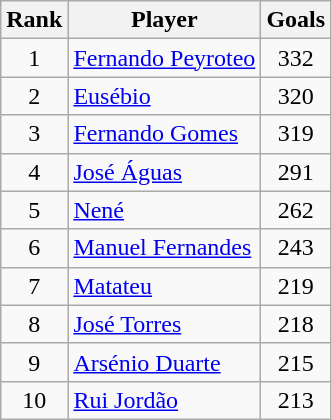<table class="wikitable sortable" style="text-align:center">
<tr>
<th>Rank</th>
<th>Player</th>
<th>Goals</th>
</tr>
<tr>
<td>1</td>
<td style="text-align:left;"> <a href='#'>Fernando Peyroteo</a></td>
<td>332</td>
</tr>
<tr>
<td>2</td>
<td style="text-align:left;"> <a href='#'>Eusébio</a></td>
<td>320</td>
</tr>
<tr>
<td>3</td>
<td style="text-align:left;"> <a href='#'>Fernando Gomes</a></td>
<td>319</td>
</tr>
<tr>
<td>4</td>
<td style="text-align:left;"> <a href='#'>José Águas</a></td>
<td>291</td>
</tr>
<tr>
<td>5</td>
<td style="text-align:left;"> <a href='#'>Nené</a></td>
<td>262</td>
</tr>
<tr>
<td>6</td>
<td style="text-align:left;"> <a href='#'>Manuel Fernandes</a></td>
<td>243</td>
</tr>
<tr>
<td>7</td>
<td style="text-align:left;"> <a href='#'>Matateu</a></td>
<td>219</td>
</tr>
<tr>
<td>8</td>
<td style="text-align:left;"> <a href='#'>José Torres</a></td>
<td>218</td>
</tr>
<tr>
<td>9</td>
<td style="text-align:left;"> <a href='#'>Arsénio Duarte</a></td>
<td>215</td>
</tr>
<tr>
<td>10</td>
<td style="text-align:left;"> <a href='#'>Rui Jordão</a></td>
<td>213</td>
</tr>
</table>
